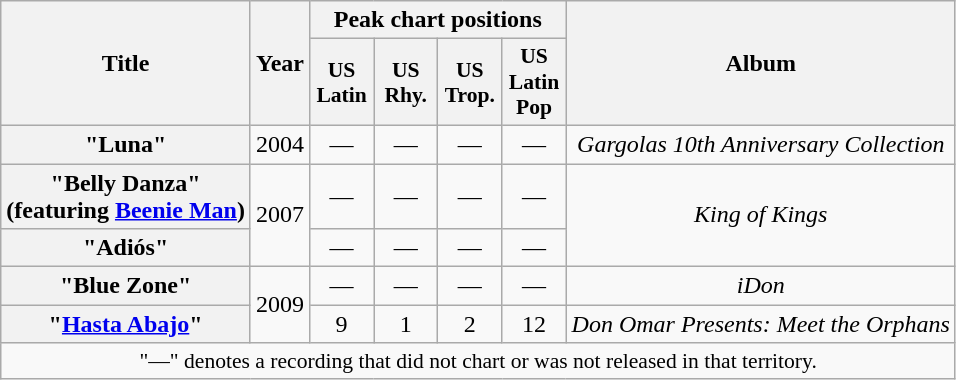<table class="wikitable plainrowheaders" style="text-align:center;" border="1">
<tr>
<th scope="col" rowspan="2">Title</th>
<th scope="col" rowspan="2">Year</th>
<th scope="col" colspan="4">Peak chart positions</th>
<th scope="col" rowspan="2">Album</th>
</tr>
<tr>
<th scope="col" style="width:2.5em;font-size:90%;">US <br> Latin<br></th>
<th scope="col" style="width:2.5em;font-size:90%;">US <br> Rhy.<br></th>
<th scope="col" style="width:2.5em;font-size:90%;">US <br> Trop.<br></th>
<th scope="col" style="width:2.5em;font-size:90%;">US <br> Latin<br>Pop<br></th>
</tr>
<tr>
<th scope="row">"Luna"</th>
<td>2004</td>
<td>—</td>
<td>—</td>
<td>—</td>
<td>—</td>
<td><em>Gargolas 10th Anniversary Collection</em></td>
</tr>
<tr>
<th scope="row">"Belly Danza" <br><span>(featuring <a href='#'>Beenie Man</a>)</span></th>
<td rowspan="2">2007</td>
<td>—</td>
<td>—</td>
<td>—</td>
<td>—</td>
<td rowspan="2"><em>King of Kings</em></td>
</tr>
<tr>
<th scope="row">"Adiós"</th>
<td>—</td>
<td>—</td>
<td>—</td>
<td>—</td>
</tr>
<tr>
<th scope="row">"Blue Zone"</th>
<td rowspan="2">2009</td>
<td>—</td>
<td>—</td>
<td>—</td>
<td>—</td>
<td><em>iDon</em></td>
</tr>
<tr>
<th scope="row">"<a href='#'>Hasta Abajo</a>"</th>
<td>9</td>
<td>1</td>
<td>2</td>
<td>12</td>
<td><em>Don Omar Presents: Meet the Orphans</em></td>
</tr>
<tr>
<td colspan="8" style="font-size:90%">"—" denotes a recording that did not chart or was not released in that territory.</td>
</tr>
</table>
